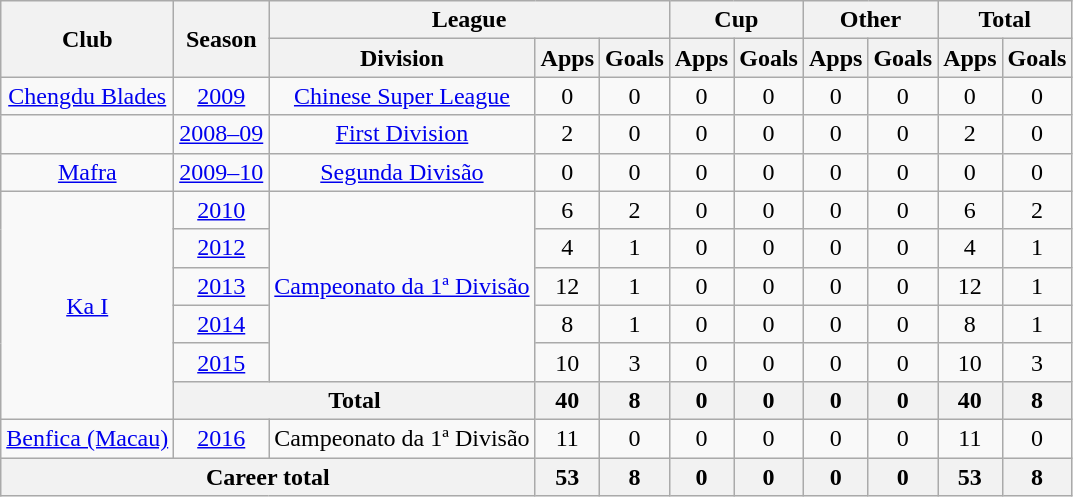<table class="wikitable" style="text-align:center">
<tr>
<th rowspan="2">Club</th>
<th rowspan="2">Season</th>
<th colspan="3">League</th>
<th colspan="2">Cup</th>
<th colspan="2">Other</th>
<th colspan="2">Total</th>
</tr>
<tr>
<th>Division</th>
<th>Apps</th>
<th>Goals</th>
<th>Apps</th>
<th>Goals</th>
<th>Apps</th>
<th>Goals</th>
<th>Apps</th>
<th>Goals</th>
</tr>
<tr>
<td><a href='#'>Chengdu Blades</a></td>
<td><a href='#'>2009</a></td>
<td><a href='#'>Chinese Super League</a></td>
<td>0</td>
<td>0</td>
<td>0</td>
<td>0</td>
<td>0</td>
<td>0</td>
<td>0</td>
<td>0</td>
</tr>
<tr>
<td></td>
<td><a href='#'>2008–09</a></td>
<td><a href='#'>First Division</a></td>
<td>2</td>
<td>0</td>
<td>0</td>
<td>0</td>
<td>0</td>
<td>0</td>
<td>2</td>
<td>0</td>
</tr>
<tr>
<td><a href='#'>Mafra</a></td>
<td><a href='#'>2009–10</a></td>
<td><a href='#'>Segunda Divisão</a></td>
<td>0</td>
<td>0</td>
<td>0</td>
<td>0</td>
<td>0</td>
<td>0</td>
<td>0</td>
<td>0</td>
</tr>
<tr>
<td rowspan="6"><a href='#'>Ka I</a></td>
<td><a href='#'>2010</a></td>
<td rowspan="5"><a href='#'>Campeonato da 1ª Divisão</a></td>
<td>6</td>
<td>2</td>
<td>0</td>
<td>0</td>
<td>0</td>
<td>0</td>
<td>6</td>
<td>2</td>
</tr>
<tr>
<td><a href='#'>2012</a></td>
<td>4</td>
<td>1</td>
<td>0</td>
<td>0</td>
<td>0</td>
<td>0</td>
<td>4</td>
<td>1</td>
</tr>
<tr>
<td><a href='#'>2013</a></td>
<td>12</td>
<td>1</td>
<td>0</td>
<td>0</td>
<td>0</td>
<td>0</td>
<td>12</td>
<td>1</td>
</tr>
<tr>
<td><a href='#'>2014</a></td>
<td>8</td>
<td>1</td>
<td>0</td>
<td>0</td>
<td>0</td>
<td>0</td>
<td>8</td>
<td>1</td>
</tr>
<tr>
<td><a href='#'>2015</a></td>
<td>10</td>
<td>3</td>
<td>0</td>
<td>0</td>
<td>0</td>
<td>0</td>
<td>10</td>
<td>3</td>
</tr>
<tr>
<th colspan="2">Total</th>
<th>40</th>
<th>8</th>
<th>0</th>
<th>0</th>
<th>0</th>
<th>0</th>
<th>40</th>
<th>8</th>
</tr>
<tr>
<td><a href='#'>Benfica (Macau)</a></td>
<td><a href='#'>2016</a></td>
<td>Campeonato da 1ª Divisão</td>
<td>11</td>
<td>0</td>
<td>0</td>
<td>0</td>
<td>0</td>
<td>0</td>
<td>11</td>
<td>0</td>
</tr>
<tr>
<th colspan="3">Career total</th>
<th>53</th>
<th>8</th>
<th>0</th>
<th>0</th>
<th>0</th>
<th>0</th>
<th>53</th>
<th>8</th>
</tr>
</table>
